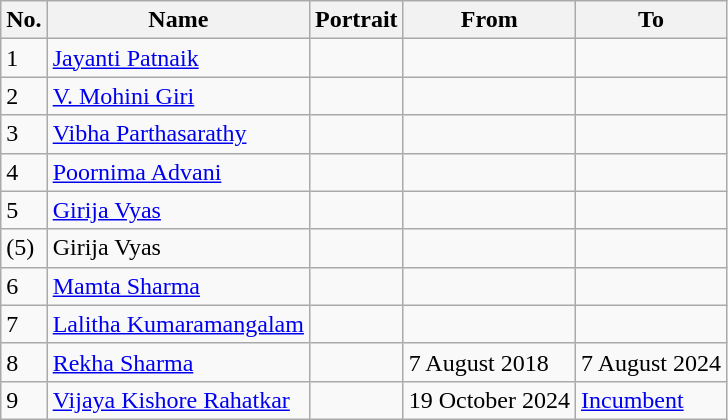<table class="wikitable sortable">
<tr>
<th>No.</th>
<th>Name</th>
<th>Portrait</th>
<th>From</th>
<th>To</th>
</tr>
<tr>
<td>1</td>
<td><a href='#'>Jayanti Patnaik</a></td>
<td></td>
<td></td>
<td></td>
</tr>
<tr>
<td>2</td>
<td><a href='#'>V. Mohini Giri</a></td>
<td></td>
<td></td>
<td></td>
</tr>
<tr>
<td>3</td>
<td><a href='#'>Vibha Parthasarathy</a></td>
<td></td>
<td><br></td>
<td></td>
</tr>
<tr>
<td>4</td>
<td><a href='#'>Poornima Advani</a></td>
<td></td>
<td></td>
<td></td>
</tr>
<tr>
<td>5</td>
<td><a href='#'>Girija Vyas</a></td>
<td></td>
<td></td>
<td></td>
</tr>
<tr>
<td>(5)</td>
<td>Girija Vyas</td>
<td></td>
<td><br></td>
<td></td>
</tr>
<tr>
<td>6</td>
<td><a href='#'>Mamta Sharma</a></td>
<td></td>
<td><br></td>
<td></td>
</tr>
<tr>
<td>7</td>
<td><a href='#'>Lalitha Kumaramangalam</a></td>
<td></td>
<td></td>
<td></td>
</tr>
<tr>
<td>8</td>
<td><a href='#'>Rekha Sharma</a></td>
<td></td>
<td>7 August 2018</td>
<td>7 August 2024</td>
</tr>
<tr>
<td>9</td>
<td><a href='#'>Vijaya Kishore Rahatkar</a></td>
<td></td>
<td>19 October 2024</td>
<td><a href='#'>Incumbent</a></td>
</tr>
</table>
